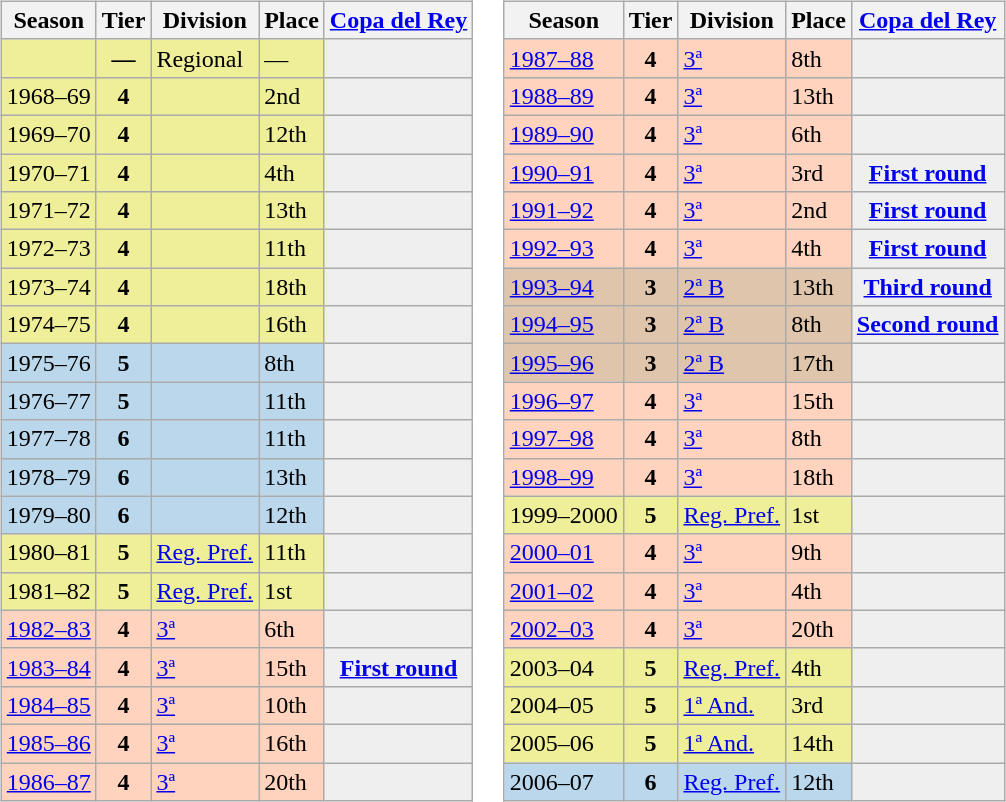<table>
<tr>
<td valign="top" width=0%><br><table class="wikitable">
<tr style="background:#f0f6fa;">
<th>Season</th>
<th>Tier</th>
<th>Division</th>
<th>Place</th>
<th><a href='#'>Copa del Rey</a></th>
</tr>
<tr>
<td style="background:#EFEF99;"></td>
<th style="background:#EFEF99;">—</th>
<td style="background:#EFEF99;">Regional</td>
<td style="background:#EFEF99;">—</td>
<td style="background:#efefef;"></td>
</tr>
<tr>
<td style="background:#EFEF99;">1968–69</td>
<th style="background:#EFEF99;">4</th>
<td style="background:#EFEF99;"></td>
<td style="background:#EFEF99;">2nd</td>
<td style="background:#efefef;"></td>
</tr>
<tr>
<td style="background:#EFEF99;">1969–70</td>
<th style="background:#EFEF99;">4</th>
<td style="background:#EFEF99;"></td>
<td style="background:#EFEF99;">12th</td>
<td style="background:#efefef;"></td>
</tr>
<tr>
<td style="background:#EFEF99;">1970–71</td>
<th style="background:#EFEF99;">4</th>
<td style="background:#EFEF99;"></td>
<td style="background:#EFEF99;">4th</td>
<td style="background:#efefef;"></td>
</tr>
<tr>
<td style="background:#EFEF99;">1971–72</td>
<th style="background:#EFEF99;">4</th>
<td style="background:#EFEF99;"></td>
<td style="background:#EFEF99;">13th</td>
<td style="background:#efefef;"></td>
</tr>
<tr>
<td style="background:#EFEF99;">1972–73</td>
<th style="background:#EFEF99;">4</th>
<td style="background:#EFEF99;"></td>
<td style="background:#EFEF99;">11th</td>
<td style="background:#efefef;"></td>
</tr>
<tr>
<td style="background:#EFEF99;">1973–74</td>
<th style="background:#EFEF99;">4</th>
<td style="background:#EFEF99;"></td>
<td style="background:#EFEF99;">18th</td>
<td style="background:#efefef;"></td>
</tr>
<tr>
<td style="background:#EFEF99;">1974–75</td>
<th style="background:#EFEF99;">4</th>
<td style="background:#EFEF99;"></td>
<td style="background:#EFEF99;">16th</td>
<td style="background:#efefef;"></td>
</tr>
<tr>
<td style="background:#BBD7EC;">1975–76</td>
<th style="background:#BBD7EC;">5</th>
<td style="background:#BBD7EC;"></td>
<td style="background:#BBD7EC;">8th</td>
<th style="background:#efefef;"></th>
</tr>
<tr>
<td style="background:#BBD7EC;">1976–77</td>
<th style="background:#BBD7EC;">5</th>
<td style="background:#BBD7EC;"></td>
<td style="background:#BBD7EC;">11th</td>
<th style="background:#efefef;"></th>
</tr>
<tr>
<td style="background:#BBD7EC;">1977–78</td>
<th style="background:#BBD7EC;">6</th>
<td style="background:#BBD7EC;"></td>
<td style="background:#BBD7EC;">11th</td>
<th style="background:#efefef;"></th>
</tr>
<tr>
<td style="background:#BBD7EC;">1978–79</td>
<th style="background:#BBD7EC;">6</th>
<td style="background:#BBD7EC;"></td>
<td style="background:#BBD7EC;">13th</td>
<th style="background:#efefef;"></th>
</tr>
<tr>
<td style="background:#BBD7EC;">1979–80</td>
<th style="background:#BBD7EC;">6</th>
<td style="background:#BBD7EC;"></td>
<td style="background:#BBD7EC;">12th</td>
<th style="background:#efefef;"></th>
</tr>
<tr>
<td style="background:#EFEF99;">1980–81</td>
<th style="background:#EFEF99;">5</th>
<td style="background:#EFEF99;"><a href='#'>Reg. Pref.</a></td>
<td style="background:#EFEF99;">11th</td>
<td style="background:#efefef;"></td>
</tr>
<tr>
<td style="background:#EFEF99;">1981–82</td>
<th style="background:#EFEF99;">5</th>
<td style="background:#EFEF99;"><a href='#'>Reg. Pref.</a></td>
<td style="background:#EFEF99;">1st</td>
<td style="background:#efefef;"></td>
</tr>
<tr>
<td style="background:#FFD3BD;"><a href='#'>1982–83</a></td>
<th style="background:#FFD3BD;">4</th>
<td style="background:#FFD3BD;"><a href='#'>3ª</a></td>
<td style="background:#FFD3BD;">6th</td>
<th style="background:#efefef;"></th>
</tr>
<tr>
<td style="background:#FFD3BD;"><a href='#'>1983–84</a></td>
<th style="background:#FFD3BD;">4</th>
<td style="background:#FFD3BD;"><a href='#'>3ª</a></td>
<td style="background:#FFD3BD;">15th</td>
<th style="background:#efefef;"><a href='#'>First round</a></th>
</tr>
<tr>
<td style="background:#FFD3BD;"><a href='#'>1984–85</a></td>
<th style="background:#FFD3BD;">4</th>
<td style="background:#FFD3BD;"><a href='#'>3ª</a></td>
<td style="background:#FFD3BD;">10th</td>
<td style="background:#efefef;"></td>
</tr>
<tr>
<td style="background:#FFD3BD;"><a href='#'>1985–86</a></td>
<th style="background:#FFD3BD;">4</th>
<td style="background:#FFD3BD;"><a href='#'>3ª</a></td>
<td style="background:#FFD3BD;">16th</td>
<td style="background:#efefef;"></td>
</tr>
<tr>
<td style="background:#FFD3BD;"><a href='#'>1986–87</a></td>
<th style="background:#FFD3BD;">4</th>
<td style="background:#FFD3BD;"><a href='#'>3ª</a></td>
<td style="background:#FFD3BD;">20th</td>
<td style="background:#efefef;"></td>
</tr>
</table>
</td>
<td valign="top" width=0%><br><table class="wikitable">
<tr style="background:#f0f6fa;">
<th>Season</th>
<th>Tier</th>
<th>Division</th>
<th>Place</th>
<th><a href='#'>Copa del Rey</a></th>
</tr>
<tr>
<td style="background:#FFD3BD;"><a href='#'>1987–88</a></td>
<th style="background:#FFD3BD;">4</th>
<td style="background:#FFD3BD;"><a href='#'>3ª</a></td>
<td style="background:#FFD3BD;">8th</td>
<td style="background:#efefef;"></td>
</tr>
<tr>
<td style="background:#FFD3BD;"><a href='#'>1988–89</a></td>
<th style="background:#FFD3BD;">4</th>
<td style="background:#FFD3BD;"><a href='#'>3ª</a></td>
<td style="background:#FFD3BD;">13th</td>
<td style="background:#efefef;"></td>
</tr>
<tr>
<td style="background:#FFD3BD;"><a href='#'>1989–90</a></td>
<th style="background:#FFD3BD;">4</th>
<td style="background:#FFD3BD;"><a href='#'>3ª</a></td>
<td style="background:#FFD3BD;">6th</td>
<td style="background:#efefef;"></td>
</tr>
<tr>
<td style="background:#FFD3BD;"><a href='#'>1990–91</a></td>
<th style="background:#FFD3BD;">4</th>
<td style="background:#FFD3BD;"><a href='#'>3ª</a></td>
<td style="background:#FFD3BD;">3rd</td>
<th style="background:#efefef;"><a href='#'>First round</a></th>
</tr>
<tr>
<td style="background:#FFD3BD;"><a href='#'>1991–92</a></td>
<th style="background:#FFD3BD;">4</th>
<td style="background:#FFD3BD;"><a href='#'>3ª</a></td>
<td style="background:#FFD3BD;">2nd</td>
<th style="background:#efefef;"><a href='#'>First round</a></th>
</tr>
<tr>
<td style="background:#FFD3BD;"><a href='#'>1992–93</a></td>
<th style="background:#FFD3BD;">4</th>
<td style="background:#FFD3BD;"><a href='#'>3ª</a></td>
<td style="background:#FFD3BD;">4th</td>
<th style="background:#efefef;"><a href='#'>First round</a></th>
</tr>
<tr>
<td style="background:#DEC5AB;"><a href='#'>1993–94</a></td>
<th style="background:#DEC5AB;">3</th>
<td style="background:#DEC5AB;"><a href='#'>2ª B</a></td>
<td style="background:#DEC5AB;">13th</td>
<th style="background:#efefef;"><a href='#'>Third round</a></th>
</tr>
<tr>
<td style="background:#DEC5AB;"><a href='#'>1994–95</a></td>
<th style="background:#DEC5AB;">3</th>
<td style="background:#DEC5AB;"><a href='#'>2ª B</a></td>
<td style="background:#DEC5AB;">8th</td>
<th style="background:#efefef;"><a href='#'>Second round</a></th>
</tr>
<tr>
<td style="background:#DEC5AB;"><a href='#'>1995–96</a></td>
<th style="background:#DEC5AB;">3</th>
<td style="background:#DEC5AB;"><a href='#'>2ª B</a></td>
<td style="background:#DEC5AB;">17th</td>
<td style="background:#efefef;"></td>
</tr>
<tr>
<td style="background:#FFD3BD;"><a href='#'>1996–97</a></td>
<th style="background:#FFD3BD;">4</th>
<td style="background:#FFD3BD;"><a href='#'>3ª</a></td>
<td style="background:#FFD3BD;">15th</td>
<th style="background:#efefef;"></th>
</tr>
<tr>
<td style="background:#FFD3BD;"><a href='#'>1997–98</a></td>
<th style="background:#FFD3BD;">4</th>
<td style="background:#FFD3BD;"><a href='#'>3ª</a></td>
<td style="background:#FFD3BD;">8th</td>
<th style="background:#efefef;"></th>
</tr>
<tr>
<td style="background:#FFD3BD;"><a href='#'>1998–99</a></td>
<th style="background:#FFD3BD;">4</th>
<td style="background:#FFD3BD;"><a href='#'>3ª</a></td>
<td style="background:#FFD3BD;">18th</td>
<th style="background:#efefef;"></th>
</tr>
<tr>
<td style="background:#EFEF99;">1999–2000</td>
<th style="background:#EFEF99;">5</th>
<td style="background:#EFEF99;"><a href='#'>Reg. Pref.</a></td>
<td style="background:#EFEF99;">1st</td>
<td style="background:#efefef;"></td>
</tr>
<tr>
<td style="background:#FFD3BD;"><a href='#'>2000–01</a></td>
<th style="background:#FFD3BD;">4</th>
<td style="background:#FFD3BD;"><a href='#'>3ª</a></td>
<td style="background:#FFD3BD;">9th</td>
<th style="background:#efefef;"></th>
</tr>
<tr>
<td style="background:#FFD3BD;"><a href='#'>2001–02</a></td>
<th style="background:#FFD3BD;">4</th>
<td style="background:#FFD3BD;"><a href='#'>3ª</a></td>
<td style="background:#FFD3BD;">4th</td>
<th style="background:#efefef;"></th>
</tr>
<tr>
<td style="background:#FFD3BD;"><a href='#'>2002–03</a></td>
<th style="background:#FFD3BD;">4</th>
<td style="background:#FFD3BD;"><a href='#'>3ª</a></td>
<td style="background:#FFD3BD;">20th</td>
<th style="background:#efefef;"></th>
</tr>
<tr>
<td style="background:#EFEF99;">2003–04</td>
<th style="background:#EFEF99;">5</th>
<td style="background:#EFEF99;"><a href='#'>Reg. Pref.</a></td>
<td style="background:#EFEF99;">4th</td>
<td style="background:#efefef;"></td>
</tr>
<tr>
<td style="background:#EFEF99;">2004–05</td>
<th style="background:#EFEF99;">5</th>
<td style="background:#EFEF99;"><a href='#'>1ª And.</a></td>
<td style="background:#EFEF99;">3rd</td>
<td style="background:#efefef;"></td>
</tr>
<tr>
<td style="background:#EFEF99;">2005–06</td>
<th style="background:#EFEF99;">5</th>
<td style="background:#EFEF99;"><a href='#'>1ª And.</a></td>
<td style="background:#EFEF99;">14th</td>
<td style="background:#efefef;"></td>
</tr>
<tr>
<td style="background:#BBD7EC;">2006–07</td>
<th style="background:#BBD7EC;">6</th>
<td style="background:#BBD7EC;"><a href='#'>Reg. Pref.</a></td>
<td style="background:#BBD7EC;">12th</td>
<th style="background:#efefef;"></th>
</tr>
</table>
</td>
</tr>
</table>
